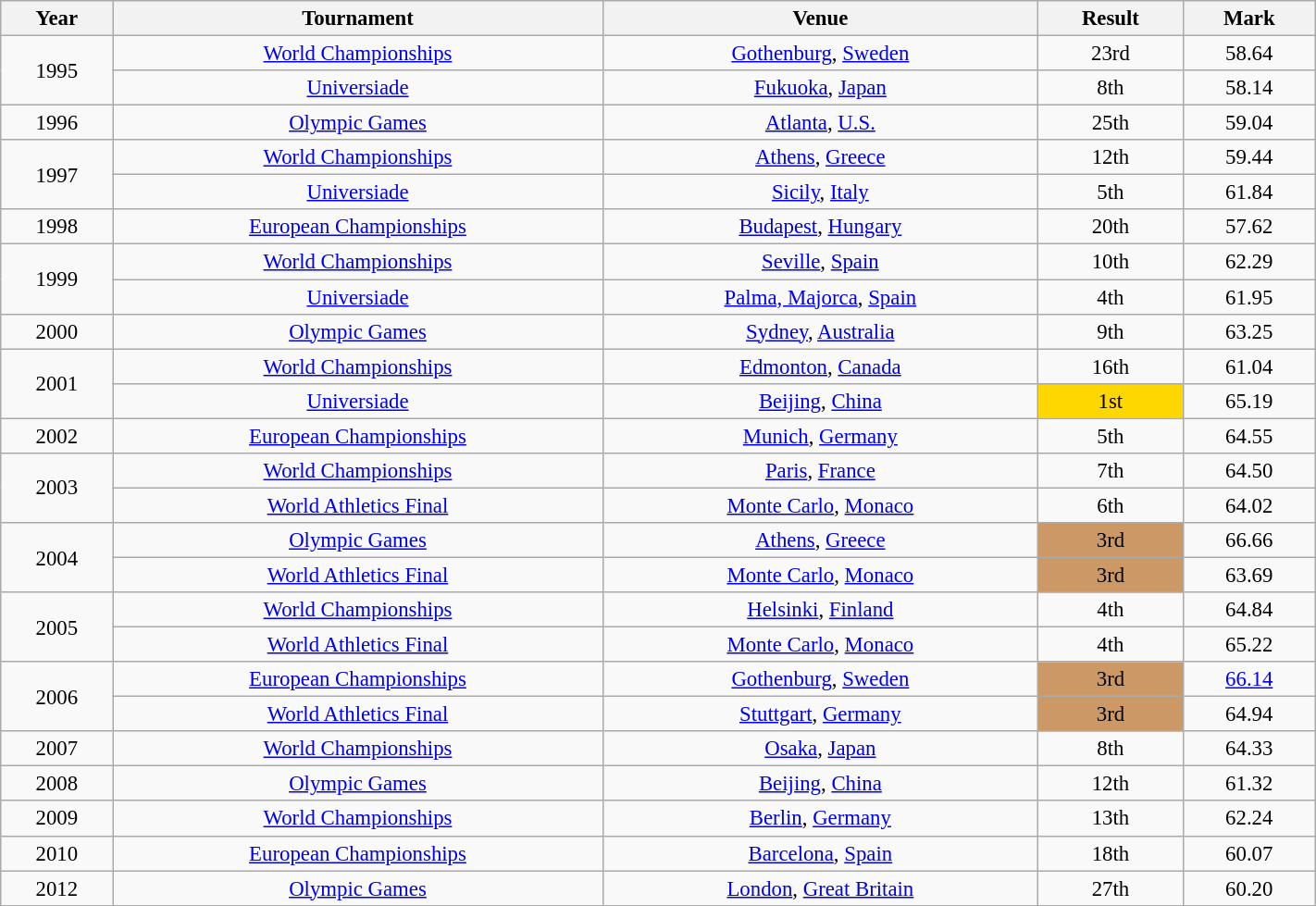<table class="wikitable" style=" text-align:center; font-size:95%;" width="75%">
<tr>
<th>Year</th>
<th>Tournament</th>
<th>Venue</th>
<th>Result</th>
<th>Mark</th>
</tr>
<tr>
<td rowspan=2>1995</td>
<td><a href='#'>World Championships</a></td>
<td><a href='#'>Gothenburg</a>, <a href='#'>Sweden</a></td>
<td>23rd</td>
<td>58.64</td>
</tr>
<tr>
<td><a href='#'>Universiade</a></td>
<td><a href='#'>Fukuoka</a>, <a href='#'>Japan</a></td>
<td>8th</td>
<td>58.14</td>
</tr>
<tr>
<td>1996</td>
<td><a href='#'>Olympic Games</a></td>
<td><a href='#'>Atlanta</a>, <a href='#'>U.S.</a></td>
<td>25th</td>
<td>59.04</td>
</tr>
<tr>
<td rowspan=2>1997</td>
<td><a href='#'>World Championships</a></td>
<td><a href='#'>Athens</a>, <a href='#'>Greece</a></td>
<td>12th</td>
<td>59.44</td>
</tr>
<tr>
<td><a href='#'>Universiade</a></td>
<td><a href='#'>Sicily</a>, <a href='#'>Italy</a></td>
<td>5th</td>
<td>61.84</td>
</tr>
<tr>
<td>1998</td>
<td><a href='#'>European Championships</a></td>
<td><a href='#'>Budapest</a>, <a href='#'>Hungary</a></td>
<td>20th</td>
<td>57.62</td>
</tr>
<tr>
<td rowspan=2>1999</td>
<td><a href='#'>World Championships</a></td>
<td><a href='#'>Seville</a>, <a href='#'>Spain</a></td>
<td>10th</td>
<td>62.29</td>
</tr>
<tr>
<td><a href='#'>Universiade</a></td>
<td><a href='#'>Palma, Majorca</a>, <a href='#'>Spain</a></td>
<td>4th</td>
<td>61.95</td>
</tr>
<tr>
<td>2000</td>
<td><a href='#'>Olympic Games</a></td>
<td><a href='#'>Sydney</a>, <a href='#'>Australia</a></td>
<td>9th</td>
<td>63.25</td>
</tr>
<tr>
<td rowspan=2>2001</td>
<td><a href='#'>World Championships</a></td>
<td><a href='#'>Edmonton</a>, <a href='#'>Canada</a></td>
<td>16th</td>
<td>61.04</td>
</tr>
<tr>
<td><a href='#'>Universiade</a></td>
<td><a href='#'>Beijing</a>, <a href='#'>China</a></td>
<td bgcolor="gold">1st</td>
<td>65.19</td>
</tr>
<tr>
<td>2002</td>
<td><a href='#'>European Championships</a></td>
<td><a href='#'>Munich</a>, <a href='#'>Germany</a></td>
<td align="center">5th</td>
<td>64.55</td>
</tr>
<tr>
<td rowspan=2>2003</td>
<td><a href='#'>World Championships</a></td>
<td><a href='#'>Paris</a>, <a href='#'>France</a></td>
<td>7th</td>
<td>64.50</td>
</tr>
<tr>
<td><a href='#'>World Athletics Final</a></td>
<td><a href='#'>Monte Carlo</a>, <a href='#'>Monaco</a></td>
<td>6th</td>
<td>64.02</td>
</tr>
<tr>
<td rowspan=2>2004</td>
<td><a href='#'>Olympic Games</a></td>
<td><a href='#'>Athens</a>, <a href='#'>Greece</a></td>
<td bgcolor="CC9966">3rd</td>
<td>66.66</td>
</tr>
<tr>
<td><a href='#'>World Athletics Final</a></td>
<td><a href='#'>Monte Carlo</a>, <a href='#'>Monaco</a></td>
<td bgcolor="CC9966">3rd</td>
<td>63.69</td>
</tr>
<tr>
<td rowspan=2>2005</td>
<td><a href='#'>World Championships</a></td>
<td><a href='#'>Helsinki</a>, <a href='#'>Finland</a></td>
<td>4th</td>
<td>64.84</td>
</tr>
<tr>
<td><a href='#'>World Athletics Final</a></td>
<td><a href='#'>Monte Carlo</a>, <a href='#'>Monaco</a></td>
<td>4th</td>
<td>65.22</td>
</tr>
<tr>
<td rowspan=2>2006</td>
<td><a href='#'>European Championships</a></td>
<td><a href='#'>Gothenburg</a>, <a href='#'>Sweden</a></td>
<td bgcolor="CC9966">3rd</td>
<td><a href='#'>66.14</a></td>
</tr>
<tr>
<td><a href='#'>World Athletics Final</a></td>
<td><a href='#'>Stuttgart</a>, <a href='#'>Germany</a></td>
<td bgcolor="CC9966">3rd</td>
<td>64.94</td>
</tr>
<tr>
<td>2007</td>
<td><a href='#'>World Championships</a></td>
<td><a href='#'>Osaka</a>, <a href='#'>Japan</a></td>
<td>8th</td>
<td>64.33</td>
</tr>
<tr>
<td>2008</td>
<td><a href='#'>Olympic Games</a></td>
<td><a href='#'>Beijing</a>, <a href='#'>China</a></td>
<td>12th</td>
<td>61.32</td>
</tr>
<tr>
<td>2009</td>
<td><a href='#'>World Championships</a></td>
<td><a href='#'>Berlin</a>, <a href='#'>Germany</a></td>
<td>13th</td>
<td>62.24</td>
</tr>
<tr>
<td>2010</td>
<td><a href='#'>European Championships</a></td>
<td><a href='#'>Barcelona</a>, <a href='#'>Spain</a></td>
<td>18th</td>
<td>60.07</td>
</tr>
<tr>
<td>2012</td>
<td><a href='#'>Olympic Games</a></td>
<td><a href='#'>London</a>, <a href='#'>Great Britain</a></td>
<td>27th</td>
<td>60.20</td>
</tr>
</table>
